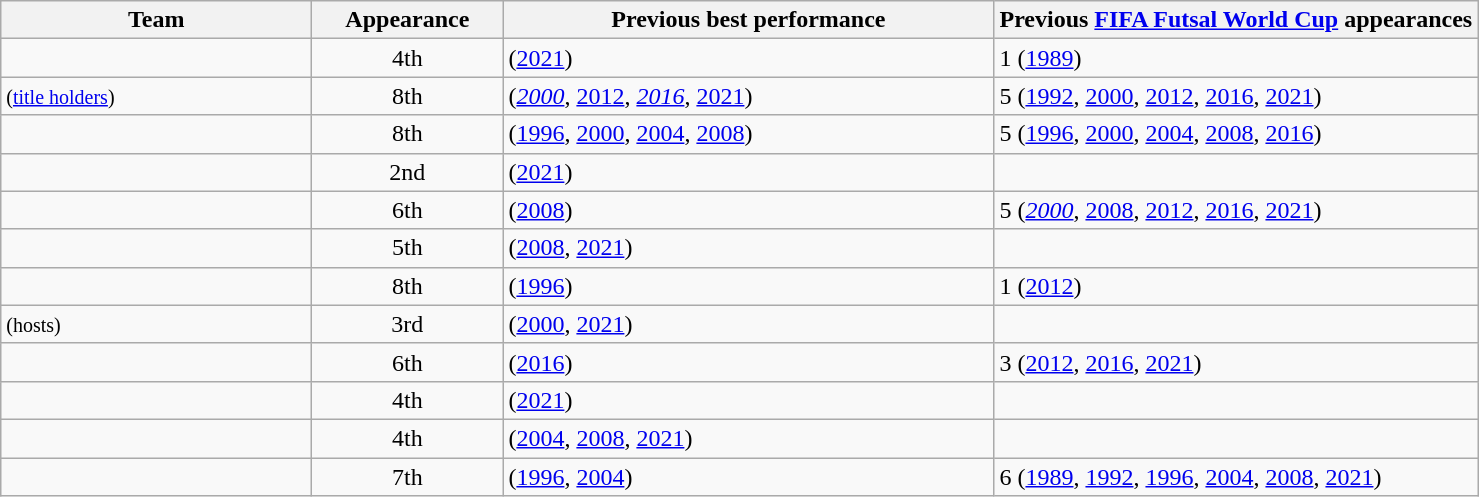<table class="wikitable sortable">
<tr>
<th width=200px>Team</th>
<th width=120px data-sort-type="number">Appearance</th>
<th width=320px>Previous best performance</th>
<th>Previous <a href='#'>FIFA Futsal World Cup</a> appearances</th>
</tr>
<tr>
<td align=left></td>
<td align=center>4th</td>
<td> (<a href='#'>2021</a>)</td>
<td>1 (<a href='#'>1989</a>)</td>
</tr>
<tr>
<td align="left"> <small>(<a href='#'>title holders</a>)</small></td>
<td align=center>8th</td>
<td> (<em><a href='#'>2000</a></em>, <a href='#'>2012</a>, <em><a href='#'>2016</a></em>, <a href='#'>2021</a>)</td>
<td>5 (<a href='#'>1992</a>, <a href='#'>2000</a>, <a href='#'>2012</a>, <a href='#'>2016</a>, <a href='#'>2021</a>)</td>
</tr>
<tr>
<td align=left></td>
<td align=center>8th</td>
<td> (<a href='#'>1996</a>, <a href='#'>2000</a>, <a href='#'>2004</a>, <a href='#'>2008</a>)</td>
<td>5 (<a href='#'>1996</a>, <a href='#'>2000</a>, <a href='#'>2004</a>, <a href='#'>2008</a>, <a href='#'>2016</a>)</td>
</tr>
<tr>
<td align="left"></td>
<td align="center">2nd</td>
<td> (<a href='#'>2021</a>)</td>
<td></td>
</tr>
<tr>
<td align="left"></td>
<td align=center>6th</td>
<td> (<a href='#'>2008</a>)</td>
<td>5 (<em><a href='#'>2000</a></em>, <a href='#'>2008</a>, <a href='#'>2012</a>, <a href='#'>2016</a>, <a href='#'>2021</a>)</td>
</tr>
<tr>
<td align="left"></td>
<td align="center">5th</td>
<td> (<a href='#'>2008</a>, <a href='#'>2021</a>)</td>
<td></td>
</tr>
<tr>
<td align=left></td>
<td align=center>8th</td>
<td> (<a href='#'>1996</a>)</td>
<td>1 (<a href='#'>2012</a>)</td>
</tr>
<tr>
<td align="left"> <small>(hosts)</small></td>
<td align="center">3rd</td>
<td> (<a href='#'>2000</a>, <a href='#'>2021</a>)</td>
<td></td>
</tr>
<tr>
<td align=left></td>
<td align=center>6th</td>
<td> (<a href='#'>2016</a>)</td>
<td>3 (<a href='#'>2012</a>, <a href='#'>2016</a>, <a href='#'>2021</a>)</td>
</tr>
<tr>
<td align="left"></td>
<td align="center">4th</td>
<td> (<a href='#'>2021</a>)</td>
<td></td>
</tr>
<tr>
<td align=left></td>
<td align=center>4th</td>
<td> (<a href='#'>2004</a>, <a href='#'>2008</a>, <a href='#'>2021</a>)</td>
<td></td>
</tr>
<tr>
<td align=left></td>
<td align=center>7th</td>
<td> (<a href='#'>1996</a>, <a href='#'>2004</a>)</td>
<td>6 (<a href='#'>1989</a>, <a href='#'>1992</a>, <a href='#'>1996</a>, <a href='#'>2004</a>, <a href='#'>2008</a>, <a href='#'>2021</a>)</td>
</tr>
</table>
